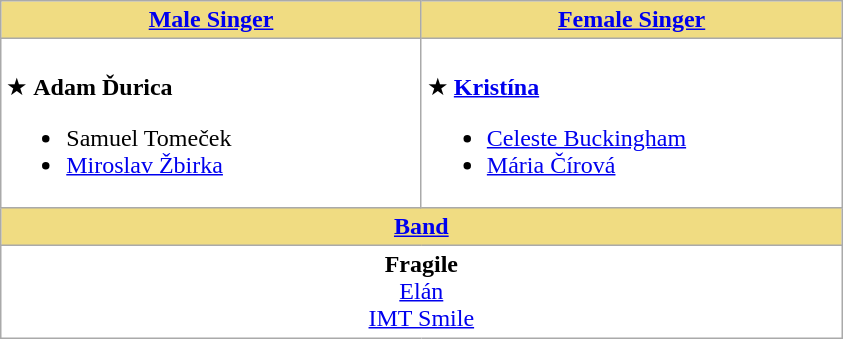<table class=wikitable style="background:white">
<tr>
<th style=background:#F0DC82 width=273><a href='#'>Male Singer</a></th>
<th style=background:#F0DC82 width=273><a href='#'>Female Singer</a></th>
</tr>
<tr>
<td scope=row valign=top><br>★ <strong>Adam Ďurica</strong><ul><li>Samuel Tomeček</li><li><a href='#'>Miroslav Žbirka</a></li></ul></td>
<td scope=row valign=top><br>★ <strong><a href='#'>Kristína</a></strong><ul><li><a href='#'>Celeste Buckingham</a></li><li><a href='#'>Mária Čírová</a></li></ul></td>
</tr>
<tr>
<th colspan=2 style=background:#F0DC82 width=546><a href='#'>Band</a></th>
</tr>
<tr>
<td colspan=2 scope=row valign=top align=center><strong>Fragile</strong> <br><a href='#'>Elán</a> <br><a href='#'>IMT Smile</a></td>
</tr>
</table>
